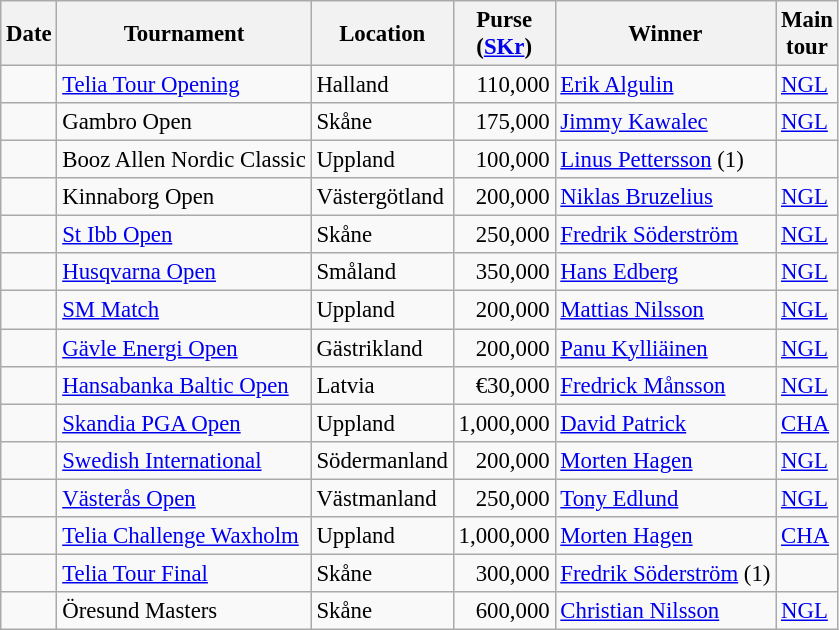<table class="wikitable" style="font-size:95%;">
<tr>
<th>Date</th>
<th>Tournament</th>
<th>Location</th>
<th>Purse<br>(<a href='#'>SKr</a>)</th>
<th>Winner</th>
<th>Main<br>tour</th>
</tr>
<tr>
<td></td>
<td><a href='#'>Telia Tour Opening</a></td>
<td>Halland</td>
<td align=right>110,000</td>
<td> <a href='#'>Erik Algulin</a></td>
<td><a href='#'>NGL</a></td>
</tr>
<tr>
<td></td>
<td>Gambro Open</td>
<td>Skåne</td>
<td align=right>175,000</td>
<td> <a href='#'>Jimmy Kawalec</a></td>
<td><a href='#'>NGL</a></td>
</tr>
<tr>
<td></td>
<td>Booz Allen Nordic Classic</td>
<td>Uppland</td>
<td align=right>100,000</td>
<td> <a href='#'>Linus Pettersson</a> (1)</td>
<td></td>
</tr>
<tr>
<td></td>
<td>Kinnaborg Open</td>
<td>Västergötland</td>
<td align=right>200,000</td>
<td> <a href='#'>Niklas Bruzelius</a></td>
<td><a href='#'>NGL</a></td>
</tr>
<tr>
<td></td>
<td><a href='#'>St Ibb Open</a></td>
<td>Skåne</td>
<td align=right>250,000</td>
<td> <a href='#'>Fredrik Söderström</a></td>
<td><a href='#'>NGL</a></td>
</tr>
<tr>
<td></td>
<td><a href='#'>Husqvarna Open</a></td>
<td>Småland</td>
<td align=right>350,000</td>
<td> <a href='#'>Hans Edberg</a></td>
<td><a href='#'>NGL</a></td>
</tr>
<tr>
<td></td>
<td><a href='#'>SM Match</a></td>
<td>Uppland</td>
<td align=right>200,000</td>
<td> <a href='#'>Mattias Nilsson</a></td>
<td><a href='#'>NGL</a></td>
</tr>
<tr>
<td></td>
<td><a href='#'>Gävle Energi Open</a></td>
<td>Gästrikland</td>
<td align=right>200,000</td>
<td> <a href='#'>Panu Kylliäinen</a></td>
<td><a href='#'>NGL</a></td>
</tr>
<tr>
<td></td>
<td><a href='#'>Hansabanka Baltic Open</a></td>
<td>Latvia</td>
<td align=right>€30,000</td>
<td> <a href='#'>Fredrick Månsson</a></td>
<td><a href='#'>NGL</a></td>
</tr>
<tr>
<td></td>
<td><a href='#'>Skandia PGA Open</a></td>
<td>Uppland</td>
<td align=right>1,000,000</td>
<td> <a href='#'>David Patrick</a></td>
<td><a href='#'>CHA</a></td>
</tr>
<tr>
<td></td>
<td><a href='#'>Swedish International</a></td>
<td>Södermanland</td>
<td align=right>200,000</td>
<td> <a href='#'>Morten Hagen</a></td>
<td><a href='#'>NGL</a></td>
</tr>
<tr>
<td></td>
<td><a href='#'>Västerås Open</a></td>
<td>Västmanland</td>
<td align=right>250,000</td>
<td> <a href='#'>Tony Edlund</a></td>
<td><a href='#'>NGL</a></td>
</tr>
<tr>
<td></td>
<td><a href='#'>Telia Challenge Waxholm</a></td>
<td>Uppland</td>
<td align=right>1,000,000</td>
<td> <a href='#'>Morten Hagen</a></td>
<td><a href='#'>CHA</a></td>
</tr>
<tr>
<td></td>
<td><a href='#'>Telia Tour Final</a></td>
<td>Skåne</td>
<td align=right>300,000</td>
<td> <a href='#'>Fredrik Söderström</a> (1)</td>
<td></td>
</tr>
<tr>
<td></td>
<td>Öresund Masters</td>
<td>Skåne</td>
<td align=right>600,000</td>
<td> <a href='#'>Christian Nilsson</a></td>
<td><a href='#'>NGL</a></td>
</tr>
</table>
